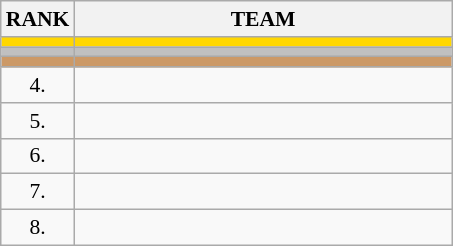<table class="wikitable" style="border-collapse: collapse; font-size: 90%;">
<tr>
<th>RANK</th>
<th align="left" style="width: 17em">TEAM</th>
</tr>
<tr bgcolor=gold>
<td align="center"></td>
<td></td>
</tr>
<tr bgcolor=silver>
<td align="center"></td>
<td></td>
</tr>
<tr bgcolor=cc9966>
<td align="center"></td>
<td></td>
</tr>
<tr>
<td align="center">4.</td>
<td></td>
</tr>
<tr>
<td align="center">5.</td>
<td></td>
</tr>
<tr>
<td align="center">6.</td>
<td></td>
</tr>
<tr>
<td align="center">7.</td>
<td></td>
</tr>
<tr>
<td align="center">8.</td>
<td></td>
</tr>
</table>
